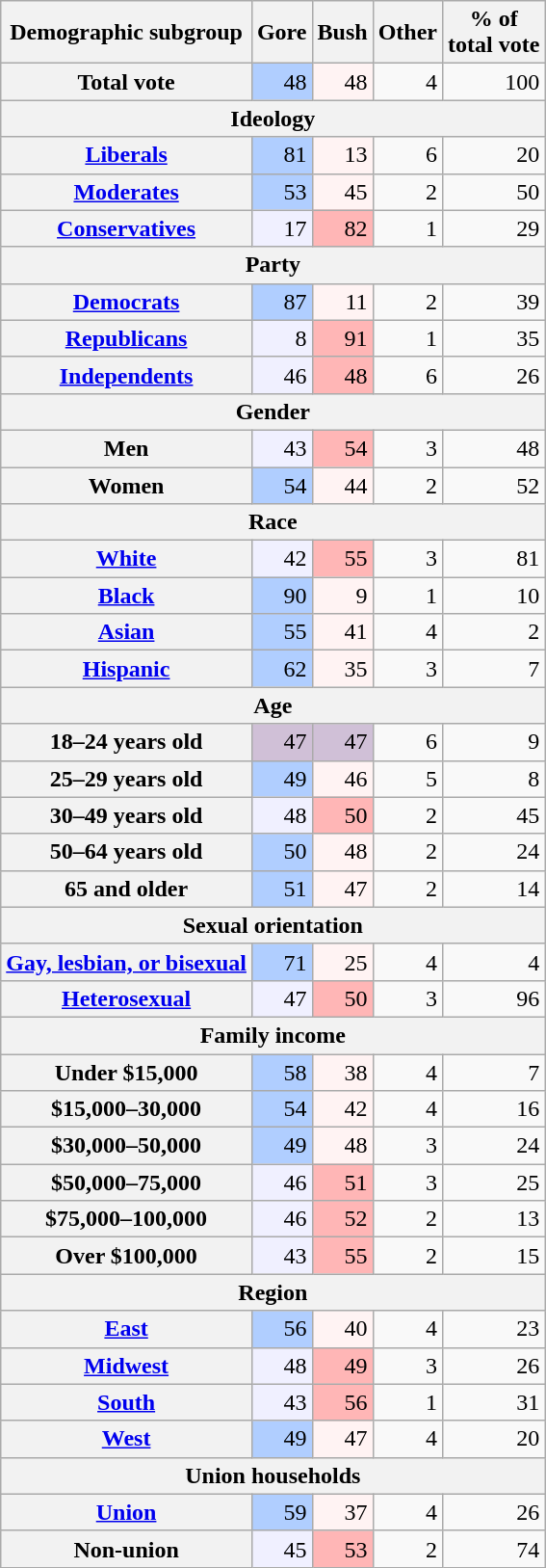<table class="wikitable sortable" style="text-align:right">
<tr>
<th scope="col">Demographic subgroup</th>
<th>Gore</th>
<th>Bush</th>
<th>Other</th>
<th>% of<br>total vote</th>
</tr>
<tr>
<th scope="row">Total vote</th>
<td style="background:#b0ceff;">48</td>
<td style="background:#fff3f3;">48</td>
<td>4</td>
<td>100</td>
</tr>
<tr>
<th colspan=5>Ideology</th>
</tr>
<tr>
<th scope="row"><a href='#'>Liberals</a></th>
<td style="background:#b0ceff;">81</td>
<td style="background:#fff3f3;">13</td>
<td>6</td>
<td>20</td>
</tr>
<tr>
<th scope="row"><a href='#'>Moderates</a></th>
<td style="background:#b0ceff;">53</td>
<td style="background:#fff3f3;">45</td>
<td>2</td>
<td>50</td>
</tr>
<tr>
<th scope="row"><a href='#'>Conservatives</a></th>
<td style="background:#f0f0ff;">17</td>
<td style="background:#ffb6b6;">82</td>
<td>1</td>
<td>29</td>
</tr>
<tr>
<th colspan=5>Party</th>
</tr>
<tr>
<th scope="row"><a href='#'>Democrats</a></th>
<td style="background:#b0ceff;">87</td>
<td style="background:#fff3f3;">11</td>
<td>2</td>
<td>39</td>
</tr>
<tr>
<th scope="row"><a href='#'>Republicans</a></th>
<td style="background:#f0f0ff;">8</td>
<td style="background:#ffb6b6;">91</td>
<td>1</td>
<td>35</td>
</tr>
<tr>
<th scope="row"><a href='#'>Independents</a></th>
<td style="background:#f0f0ff;">46</td>
<td style="background:#ffb6b6;">48</td>
<td>6</td>
<td>26</td>
</tr>
<tr>
<th colspan=5>Gender</th>
</tr>
<tr>
<th scope="row">Men</th>
<td style="background:#f0f0ff;">43</td>
<td style="background:#ffb6b6;">54</td>
<td>3</td>
<td>48</td>
</tr>
<tr>
<th scope="row">Women</th>
<td style="background:#b0ceff;">54</td>
<td style="background:#fff3f3;">44</td>
<td>2</td>
<td>52</td>
</tr>
<tr>
<th colspan=5>Race</th>
</tr>
<tr>
<th scope="row"><a href='#'>White</a></th>
<td style="background:#f0f0ff;">42</td>
<td style="background:#ffb6b6;">55</td>
<td>3</td>
<td>81</td>
</tr>
<tr>
<th scope="row"><a href='#'>Black</a></th>
<td style="background:#b0ceff;">90</td>
<td style="background:#fff3f3;">9</td>
<td>1</td>
<td>10</td>
</tr>
<tr>
<th scope="row"><a href='#'>Asian</a></th>
<td style="background:#b0ceff;">55</td>
<td style="background:#fff3f3;">41</td>
<td>4</td>
<td>2</td>
</tr>
<tr>
<th scope="row"><a href='#'>Hispanic</a></th>
<td style="background:#b0ceff;">62</td>
<td style="background:#fff3f3;">35</td>
<td>3</td>
<td>7</td>
</tr>
<tr>
<th colspan=5>Age</th>
</tr>
<tr>
<th scope="row">18–24 years old</th>
<td style="background:#d0c0d7;">47</td>
<td style="background:#d0c0d7;">47</td>
<td>6</td>
<td>9</td>
</tr>
<tr>
<th scope="row">25–29 years old</th>
<td style="background:#b0ceff;">49</td>
<td style="background:#fff3f3;">46</td>
<td>5</td>
<td>8</td>
</tr>
<tr>
<th scope="row">30–49 years old</th>
<td style="background:#f0f0ff;">48</td>
<td style="background:#ffb6b6;">50</td>
<td>2</td>
<td>45</td>
</tr>
<tr>
<th scope="row">50–64 years old</th>
<td style="background:#b0ceff;">50</td>
<td style="background:#fff3f3;">48</td>
<td>2</td>
<td>24</td>
</tr>
<tr>
<th scope="row">65 and older</th>
<td style="background:#b0ceff;">51</td>
<td style="background:#fff3f3;">47</td>
<td>2</td>
<td>14</td>
</tr>
<tr>
<th colspan=5>Sexual orientation</th>
</tr>
<tr>
<th scope="row"><a href='#'>Gay, lesbian, or bisexual</a></th>
<td style="background:#b0ceff;">71</td>
<td style="background:#fff3f3;">25</td>
<td>4</td>
<td>4</td>
</tr>
<tr>
<th scope="row"><a href='#'>Heterosexual</a></th>
<td style="background:#f0f0ff;">47</td>
<td style="background:#ffb6b6;">50</td>
<td>3</td>
<td>96</td>
</tr>
<tr>
<th colspan=5>Family income</th>
</tr>
<tr>
<th scope="row">Under $15,000</th>
<td style="background:#b0ceff;">58</td>
<td style="background:#fff3f3;">38</td>
<td>4</td>
<td>7</td>
</tr>
<tr>
<th scope="row">$15,000–30,000</th>
<td style="background:#b0ceff;">54</td>
<td style="background:#fff3f3;">42</td>
<td>4</td>
<td>16</td>
</tr>
<tr>
<th scope="row">$30,000–50,000</th>
<td style="background:#b0ceff;">49</td>
<td style="background:#fff3f3;">48</td>
<td>3</td>
<td>24</td>
</tr>
<tr>
<th scope="row">$50,000–75,000</th>
<td style="background:#f0f0ff;">46</td>
<td style="background:#ffb6b6;">51</td>
<td>3</td>
<td>25</td>
</tr>
<tr>
<th scope="row">$75,000–100,000</th>
<td style="background:#f0f0ff;">46</td>
<td style="background:#ffb6b6;">52</td>
<td>2</td>
<td>13</td>
</tr>
<tr>
<th scope="row">Over $100,000</th>
<td style="background:#f0f0ff;">43</td>
<td style="background:#ffb6b6;">55</td>
<td>2</td>
<td>15</td>
</tr>
<tr>
<th colspan=5>Region</th>
</tr>
<tr>
<th scope="row"><a href='#'>East</a></th>
<td style="background:#b0ceff;">56</td>
<td style="background:#fff3f3;">40</td>
<td>4</td>
<td>23</td>
</tr>
<tr>
<th scope="row"><a href='#'>Midwest</a></th>
<td style="background:#f0f0ff;">48</td>
<td style="background:#ffb6b6;">49</td>
<td>3</td>
<td>26</td>
</tr>
<tr>
<th scope="row"><a href='#'>South</a></th>
<td style="background:#f0f0ff;">43</td>
<td style="background:#ffb6b6;">56</td>
<td>1</td>
<td>31</td>
</tr>
<tr>
<th scope="row"><a href='#'>West</a></th>
<td style="background:#b0ceff;">49</td>
<td style="background:#fff3f3;">47</td>
<td>4</td>
<td>20</td>
</tr>
<tr>
<th colspan=5>Union households</th>
</tr>
<tr>
<th scope="row"><a href='#'>Union</a></th>
<td style="background:#b0ceff;">59</td>
<td style="background:#fff3f3;">37</td>
<td>4</td>
<td>26</td>
</tr>
<tr>
<th scope="row">Non-union</th>
<td style="background:#f0f0ff;">45</td>
<td style="background:#ffb6b6;">53</td>
<td>2</td>
<td>74</td>
</tr>
</table>
